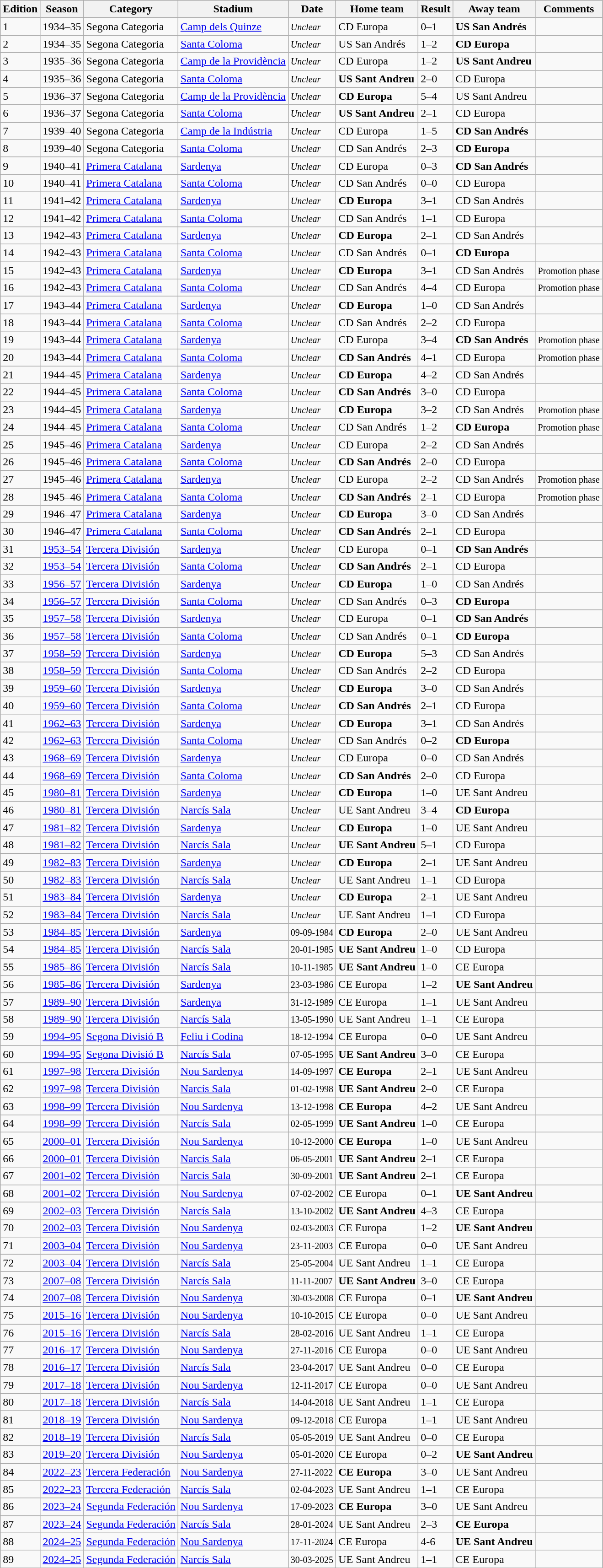<table class="wikitable">
<tr>
<th>Edition</th>
<th>Season</th>
<th>Category</th>
<th>Stadium</th>
<th>Date</th>
<th>Home team</th>
<th>Result</th>
<th>Away team</th>
<th>Comments</th>
</tr>
<tr>
<td>1</td>
<td>1934–35</td>
<td>Segona Categoria</td>
<td><a href='#'>Camp dels Quinze</a></td>
<td><small><em>Unclear</em></small></td>
<td>CD Europa</td>
<td>0–1</td>
<td><strong>US San Andrés</strong></td>
<td></td>
</tr>
<tr>
<td>2</td>
<td>1934–35</td>
<td>Segona Categoria</td>
<td><a href='#'>Santa Coloma</a></td>
<td><small><em>Unclear</em></small></td>
<td>US San Andrés</td>
<td>1–2</td>
<td><strong>CD Europa</strong></td>
<td></td>
</tr>
<tr>
<td>3</td>
<td>1935–36</td>
<td>Segona Categoria</td>
<td><a href='#'>Camp de la Providència</a></td>
<td><small><em>Unclear</em></small></td>
<td>CD Europa</td>
<td>1–2</td>
<td><strong>US Sant Andreu</strong></td>
<td></td>
</tr>
<tr>
<td>4</td>
<td>1935–36</td>
<td>Segona Categoria</td>
<td><a href='#'>Santa Coloma</a></td>
<td><small><em>Unclear</em></small></td>
<td><strong>US Sant Andreu</strong></td>
<td>2–0</td>
<td>CD Europa</td>
<td></td>
</tr>
<tr>
<td>5</td>
<td>1936–37</td>
<td>Segona Categoria</td>
<td><a href='#'>Camp de la Providència</a></td>
<td><small><em>Unclear</em></small></td>
<td><strong>CD Europa</strong></td>
<td>5–4</td>
<td>US Sant Andreu</td>
<td></td>
</tr>
<tr>
<td>6</td>
<td>1936–37</td>
<td>Segona Categoria</td>
<td><a href='#'>Santa Coloma</a></td>
<td><small><em>Unclear</em></small></td>
<td><strong>US Sant Andreu</strong></td>
<td>2–1</td>
<td>CD Europa</td>
<td></td>
</tr>
<tr>
<td>7</td>
<td>1939–40</td>
<td>Segona Categoria</td>
<td><a href='#'>Camp de la Indústria</a></td>
<td><small><em>Unclear</em></small></td>
<td>CD Europa</td>
<td>1–5</td>
<td><strong>CD San Andrés</strong></td>
<td></td>
</tr>
<tr>
<td>8</td>
<td>1939–40</td>
<td>Segona Categoria</td>
<td><a href='#'>Santa Coloma</a></td>
<td><small><em>Unclear</em></small></td>
<td>CD San Andrés</td>
<td>2–3</td>
<td><strong>CD Europa</strong></td>
<td></td>
</tr>
<tr>
<td>9</td>
<td>1940–41</td>
<td><a href='#'>Primera Catalana</a></td>
<td><a href='#'>Sardenya</a></td>
<td><small><em>Unclear</em></small></td>
<td>CD Europa</td>
<td>0–3</td>
<td><strong>CD San Andrés</strong></td>
<td></td>
</tr>
<tr>
<td>10</td>
<td>1940–41</td>
<td><a href='#'>Primera Catalana</a></td>
<td><a href='#'>Santa Coloma</a></td>
<td><small><em>Unclear</em></small></td>
<td>CD San Andrés</td>
<td>0–0</td>
<td>CD Europa</td>
<td></td>
</tr>
<tr>
<td>11</td>
<td>1941–42</td>
<td><a href='#'>Primera Catalana</a></td>
<td><a href='#'>Sardenya</a></td>
<td><small><em>Unclear</em></small></td>
<td><strong>CD Europa</strong></td>
<td>3–1</td>
<td>CD San Andrés</td>
<td></td>
</tr>
<tr>
<td>12</td>
<td>1941–42</td>
<td><a href='#'>Primera Catalana</a></td>
<td><a href='#'>Santa Coloma</a></td>
<td><small><em>Unclear</em></small></td>
<td>CD San Andrés</td>
<td>1–1</td>
<td>CD Europa</td>
<td></td>
</tr>
<tr>
<td>13</td>
<td>1942–43</td>
<td><a href='#'>Primera Catalana</a></td>
<td><a href='#'>Sardenya</a></td>
<td><small><em>Unclear</em></small></td>
<td><strong>CD Europa</strong></td>
<td>2–1</td>
<td>CD San Andrés</td>
<td></td>
</tr>
<tr>
<td>14</td>
<td>1942–43</td>
<td><a href='#'>Primera Catalana</a></td>
<td><a href='#'>Santa Coloma</a></td>
<td><small><em>Unclear</em></small></td>
<td>CD San Andrés</td>
<td>0–1</td>
<td><strong>CD Europa</strong></td>
<td></td>
</tr>
<tr>
<td>15</td>
<td>1942–43</td>
<td><a href='#'>Primera Catalana</a></td>
<td><a href='#'>Sardenya</a></td>
<td><small><em>Unclear</em></small></td>
<td><strong>CD Europa</strong></td>
<td>3–1</td>
<td>CD San Andrés</td>
<td><small>Promotion phase</small></td>
</tr>
<tr>
<td>16</td>
<td>1942–43</td>
<td><a href='#'>Primera Catalana</a></td>
<td><a href='#'>Santa Coloma</a></td>
<td><small><em>Unclear</em></small></td>
<td>CD San Andrés</td>
<td>4–4</td>
<td>CD Europa</td>
<td><small>Promotion phase</small></td>
</tr>
<tr>
<td>17</td>
<td>1943–44</td>
<td><a href='#'>Primera Catalana</a></td>
<td><a href='#'>Sardenya</a></td>
<td><small><em>Unclear</em></small></td>
<td><strong>CD Europa</strong></td>
<td>1–0</td>
<td>CD San Andrés</td>
<td></td>
</tr>
<tr>
<td>18</td>
<td>1943–44</td>
<td><a href='#'>Primera Catalana</a></td>
<td><a href='#'>Santa Coloma</a></td>
<td><small><em>Unclear</em></small></td>
<td>CD San Andrés</td>
<td>2–2</td>
<td>CD Europa</td>
<td></td>
</tr>
<tr>
<td>19</td>
<td>1943–44</td>
<td><a href='#'>Primera Catalana</a></td>
<td><a href='#'>Sardenya</a></td>
<td><small><em>Unclear</em></small></td>
<td>CD Europa</td>
<td>3–4</td>
<td><strong>CD San Andrés</strong></td>
<td><small>Promotion phase</small></td>
</tr>
<tr>
<td>20</td>
<td>1943–44</td>
<td><a href='#'>Primera Catalana</a></td>
<td><a href='#'>Santa Coloma</a></td>
<td><small><em>Unclear</em></small></td>
<td><strong>CD San Andrés</strong></td>
<td>4–1</td>
<td>CD Europa</td>
<td><small>Promotion phase</small></td>
</tr>
<tr>
<td>21</td>
<td>1944–45</td>
<td><a href='#'>Primera Catalana</a></td>
<td><a href='#'>Sardenya</a></td>
<td><small><em>Unclear</em></small></td>
<td><strong>CD Europa</strong></td>
<td>4–2</td>
<td>CD San Andrés</td>
<td></td>
</tr>
<tr>
<td>22</td>
<td>1944–45</td>
<td><a href='#'>Primera Catalana</a></td>
<td><a href='#'>Santa Coloma</a></td>
<td><small><em>Unclear</em></small></td>
<td><strong>CD San Andrés</strong></td>
<td>3–0</td>
<td>CD Europa</td>
<td></td>
</tr>
<tr>
<td>23</td>
<td>1944–45</td>
<td><a href='#'>Primera Catalana</a></td>
<td><a href='#'>Sardenya</a></td>
<td><small><em>Unclear</em></small></td>
<td><strong>CD Europa</strong></td>
<td>3–2</td>
<td>CD San Andrés</td>
<td><small>Promotion phase</small></td>
</tr>
<tr>
<td>24</td>
<td>1944–45</td>
<td><a href='#'>Primera Catalana</a></td>
<td><a href='#'>Santa Coloma</a></td>
<td><small><em>Unclear</em></small></td>
<td>CD San Andrés</td>
<td>1–2</td>
<td><strong>CD Europa</strong></td>
<td><small>Promotion phase</small></td>
</tr>
<tr>
<td>25</td>
<td>1945–46</td>
<td><a href='#'>Primera Catalana</a></td>
<td><a href='#'>Sardenya</a></td>
<td><small><em>Unclear</em></small></td>
<td>CD Europa</td>
<td>2–2</td>
<td>CD San Andrés</td>
<td></td>
</tr>
<tr>
<td>26</td>
<td>1945–46</td>
<td><a href='#'>Primera Catalana</a></td>
<td><a href='#'>Santa Coloma</a></td>
<td><small><em>Unclear</em></small></td>
<td><strong>CD San Andrés</strong></td>
<td>2–0</td>
<td>CD Europa</td>
<td></td>
</tr>
<tr>
<td>27</td>
<td>1945–46</td>
<td><a href='#'>Primera Catalana</a></td>
<td><a href='#'>Sardenya</a></td>
<td><small><em>Unclear</em></small></td>
<td>CD Europa</td>
<td>2–2</td>
<td>CD San Andrés</td>
<td><small>Promotion phase</small></td>
</tr>
<tr>
<td>28</td>
<td>1945–46</td>
<td><a href='#'>Primera Catalana</a></td>
<td><a href='#'>Santa Coloma</a></td>
<td><small><em>Unclear</em></small></td>
<td><strong>CD San Andrés</strong></td>
<td>2–1</td>
<td>CD Europa</td>
<td><small>Promotion phase</small></td>
</tr>
<tr>
<td>29</td>
<td>1946–47</td>
<td><a href='#'>Primera Catalana</a></td>
<td><a href='#'>Sardenya</a></td>
<td><small><em>Unclear</em></small></td>
<td><strong>CD Europa</strong></td>
<td>3–0</td>
<td>CD San Andrés</td>
<td></td>
</tr>
<tr>
<td>30</td>
<td>1946–47</td>
<td><a href='#'>Primera Catalana</a></td>
<td><a href='#'>Santa Coloma</a></td>
<td><small><em>Unclear</em></small></td>
<td><strong>CD San Andrés</strong></td>
<td>2–1</td>
<td>CD Europa</td>
<td></td>
</tr>
<tr>
<td>31</td>
<td><a href='#'>1953–54</a></td>
<td><a href='#'>Tercera División</a></td>
<td><a href='#'>Sardenya</a></td>
<td><small><em>Unclear</em></small></td>
<td>CD Europa</td>
<td>0–1</td>
<td><strong>CD San Andrés</strong></td>
<td></td>
</tr>
<tr>
<td>32</td>
<td><a href='#'>1953–54</a></td>
<td><a href='#'>Tercera División</a></td>
<td><a href='#'>Santa Coloma</a></td>
<td><small><em>Unclear</em></small></td>
<td><strong>CD San Andrés</strong></td>
<td>2–1</td>
<td>CD Europa</td>
<td></td>
</tr>
<tr>
<td>33</td>
<td><a href='#'>1956–57</a></td>
<td><a href='#'>Tercera División</a></td>
<td><a href='#'>Sardenya</a></td>
<td><small><em>Unclear</em></small></td>
<td><strong>CD Europa</strong></td>
<td>1–0</td>
<td>CD San Andrés</td>
<td></td>
</tr>
<tr>
<td>34</td>
<td><a href='#'>1956–57</a></td>
<td><a href='#'>Tercera División</a></td>
<td><a href='#'>Santa Coloma</a></td>
<td><small><em>Unclear</em></small></td>
<td>CD San Andrés</td>
<td>0–3</td>
<td><strong>CD Europa</strong></td>
<td></td>
</tr>
<tr>
<td>35</td>
<td><a href='#'>1957–58</a></td>
<td><a href='#'>Tercera División</a></td>
<td><a href='#'>Sardenya</a></td>
<td><small><em>Unclear</em></small></td>
<td>CD Europa</td>
<td>0–1</td>
<td><strong>CD San Andrés</strong></td>
<td></td>
</tr>
<tr>
<td>36</td>
<td><a href='#'>1957–58</a></td>
<td><a href='#'>Tercera División</a></td>
<td><a href='#'>Santa Coloma</a></td>
<td><small><em>Unclear</em></small></td>
<td>CD San Andrés</td>
<td>0–1</td>
<td><strong>CD Europa</strong></td>
<td></td>
</tr>
<tr>
<td>37</td>
<td><a href='#'>1958–59</a></td>
<td><a href='#'>Tercera División</a></td>
<td><a href='#'>Sardenya</a></td>
<td><small><em>Unclear</em></small></td>
<td><strong>CD Europa</strong></td>
<td>5–3</td>
<td>CD San Andrés</td>
<td></td>
</tr>
<tr>
<td>38</td>
<td><a href='#'>1958–59</a></td>
<td><a href='#'>Tercera División</a></td>
<td><a href='#'>Santa Coloma</a></td>
<td><small><em>Unclear</em></small></td>
<td>CD San Andrés</td>
<td>2–2</td>
<td>CD Europa</td>
<td></td>
</tr>
<tr>
<td>39</td>
<td><a href='#'>1959–60</a></td>
<td><a href='#'>Tercera División</a></td>
<td><a href='#'>Sardenya</a></td>
<td><small><em>Unclear</em></small></td>
<td><strong>CD Europa</strong></td>
<td>3–0</td>
<td>CD San Andrés</td>
<td></td>
</tr>
<tr>
<td>40</td>
<td><a href='#'>1959–60</a></td>
<td><a href='#'>Tercera División</a></td>
<td><a href='#'>Santa Coloma</a></td>
<td><small><em>Unclear</em></small></td>
<td><strong>CD San Andrés</strong></td>
<td>2–1</td>
<td>CD Europa</td>
<td></td>
</tr>
<tr>
<td>41</td>
<td><a href='#'>1962–63</a></td>
<td><a href='#'>Tercera División</a></td>
<td><a href='#'>Sardenya</a></td>
<td><small><em>Unclear</em></small></td>
<td><strong>CD Europa</strong></td>
<td>3–1</td>
<td>CD San Andrés</td>
<td></td>
</tr>
<tr>
<td>42</td>
<td><a href='#'>1962–63</a></td>
<td><a href='#'>Tercera División</a></td>
<td><a href='#'>Santa Coloma</a></td>
<td><small><em>Unclear</em></small></td>
<td>CD San Andrés</td>
<td>0–2</td>
<td><strong>CD Europa</strong></td>
<td></td>
</tr>
<tr>
<td>43</td>
<td><a href='#'>1968–69</a></td>
<td><a href='#'>Tercera División</a></td>
<td><a href='#'>Sardenya</a></td>
<td><small><em>Unclear</em></small></td>
<td>CD Europa</td>
<td>0–0</td>
<td>CD San Andrés</td>
<td></td>
</tr>
<tr>
<td>44</td>
<td><a href='#'>1968–69</a></td>
<td><a href='#'>Tercera División</a></td>
<td><a href='#'>Santa Coloma</a></td>
<td><small><em>Unclear</em></small></td>
<td><strong>CD San Andrés</strong></td>
<td>2–0</td>
<td>CD Europa</td>
<td></td>
</tr>
<tr>
<td>45</td>
<td><a href='#'>1980–81</a></td>
<td><a href='#'>Tercera División</a></td>
<td><a href='#'>Sardenya</a></td>
<td><small><em>Unclear</em></small></td>
<td><strong>CD Europa</strong></td>
<td>1–0</td>
<td>UE Sant Andreu</td>
<td></td>
</tr>
<tr>
<td>46</td>
<td><a href='#'>1980–81</a></td>
<td><a href='#'>Tercera División</a></td>
<td><a href='#'>Narcís Sala</a></td>
<td><small><em>Unclear</em></small></td>
<td>UE Sant Andreu</td>
<td>3–4</td>
<td><strong>CD Europa</strong></td>
<td></td>
</tr>
<tr>
<td>47</td>
<td><a href='#'>1981–82</a></td>
<td><a href='#'>Tercera División</a></td>
<td><a href='#'>Sardenya</a></td>
<td><small><em>Unclear</em></small></td>
<td><strong>CD Europa</strong></td>
<td>1–0</td>
<td>UE Sant Andreu</td>
<td></td>
</tr>
<tr>
<td>48</td>
<td><a href='#'>1981–82</a></td>
<td><a href='#'>Tercera División</a></td>
<td><a href='#'>Narcís Sala</a></td>
<td><small><em>Unclear</em></small></td>
<td><strong>UE Sant Andreu</strong></td>
<td>5–1</td>
<td>CD Europa</td>
<td></td>
</tr>
<tr>
<td>49</td>
<td><a href='#'>1982–83</a></td>
<td><a href='#'>Tercera División</a></td>
<td><a href='#'>Sardenya</a></td>
<td><small><em>Unclear</em></small></td>
<td><strong>CD Europa</strong></td>
<td>2–1</td>
<td>UE Sant Andreu</td>
<td></td>
</tr>
<tr>
<td>50</td>
<td><a href='#'>1982–83</a></td>
<td><a href='#'>Tercera División</a></td>
<td><a href='#'>Narcís Sala</a></td>
<td><small><em>Unclear</em></small></td>
<td>UE Sant Andreu</td>
<td>1–1</td>
<td>CD Europa</td>
<td></td>
</tr>
<tr>
<td>51</td>
<td><a href='#'>1983–84</a></td>
<td><a href='#'>Tercera División</a></td>
<td><a href='#'>Sardenya</a></td>
<td><small><em>Unclear</em></small></td>
<td><strong>CD Europa</strong></td>
<td>2–1</td>
<td>UE Sant Andreu</td>
<td></td>
</tr>
<tr>
<td>52</td>
<td><a href='#'>1983–84</a></td>
<td><a href='#'>Tercera División</a></td>
<td><a href='#'>Narcís Sala</a></td>
<td><small><em>Unclear</em></small></td>
<td>UE Sant Andreu</td>
<td>1–1</td>
<td>CD Europa</td>
<td></td>
</tr>
<tr>
<td>53</td>
<td><a href='#'>1984–85</a></td>
<td><a href='#'>Tercera División</a></td>
<td><a href='#'>Sardenya</a></td>
<td><small>09-09-1984</small></td>
<td><strong>CD Europa</strong></td>
<td>2–0</td>
<td>UE Sant Andreu</td>
<td></td>
</tr>
<tr>
<td>54</td>
<td><a href='#'>1984–85</a></td>
<td><a href='#'>Tercera División</a></td>
<td><a href='#'>Narcís Sala</a></td>
<td><small>20-01-1985</small></td>
<td><strong>UE Sant Andreu</strong></td>
<td>1–0</td>
<td>CD Europa</td>
<td></td>
</tr>
<tr>
<td>55</td>
<td><a href='#'>1985–86</a></td>
<td><a href='#'>Tercera División</a></td>
<td><a href='#'>Narcís Sala</a></td>
<td><small>10-11-1985</small></td>
<td><strong>UE Sant Andreu</strong></td>
<td>1–0</td>
<td>CE Europa</td>
<td></td>
</tr>
<tr>
<td>56</td>
<td><a href='#'>1985–86</a></td>
<td><a href='#'>Tercera División</a></td>
<td><a href='#'>Sardenya</a></td>
<td><small>23-03-1986</small></td>
<td>CE Europa</td>
<td>1–2</td>
<td><strong>UE Sant Andreu</strong></td>
<td></td>
</tr>
<tr>
<td>57</td>
<td><a href='#'>1989–90</a></td>
<td><a href='#'>Tercera División</a></td>
<td><a href='#'>Sardenya</a></td>
<td><small>31-12-1989</small></td>
<td>CE Europa</td>
<td>1–1</td>
<td>UE Sant Andreu</td>
<td></td>
</tr>
<tr>
<td>58</td>
<td><a href='#'>1989–90</a></td>
<td><a href='#'>Tercera División</a></td>
<td><a href='#'>Narcís Sala</a></td>
<td><small>13-05-1990</small></td>
<td>UE Sant Andreu</td>
<td>1–1</td>
<td>CE Europa</td>
<td></td>
</tr>
<tr>
<td>59</td>
<td><a href='#'>1994–95</a></td>
<td><a href='#'>Segona Divisió B</a></td>
<td><a href='#'>Feliu i Codina</a></td>
<td><small>18-12-1994</small></td>
<td>CE Europa</td>
<td>0–0</td>
<td>UE Sant Andreu</td>
<td></td>
</tr>
<tr>
<td>60</td>
<td><a href='#'>1994–95</a></td>
<td><a href='#'>Segona Divisió B</a></td>
<td><a href='#'>Narcís Sala</a></td>
<td><small>07-05-1995</small></td>
<td><strong>UE Sant Andreu</strong></td>
<td>3–0</td>
<td>CE Europa</td>
<td></td>
</tr>
<tr>
<td>61</td>
<td><a href='#'>1997–98</a></td>
<td><a href='#'>Tercera División</a></td>
<td><a href='#'>Nou Sardenya</a></td>
<td><small>14-09-1997</small></td>
<td><strong>CE Europa</strong></td>
<td>2–1</td>
<td>UE Sant Andreu</td>
<td></td>
</tr>
<tr>
<td>62</td>
<td><a href='#'>1997–98</a></td>
<td><a href='#'>Tercera División</a></td>
<td><a href='#'>Narcís Sala</a></td>
<td><small>01-02-1998</small></td>
<td><strong>UE Sant Andreu</strong></td>
<td>2–0</td>
<td>CE Europa</td>
<td></td>
</tr>
<tr>
<td>63</td>
<td><a href='#'>1998–99</a></td>
<td><a href='#'>Tercera División</a></td>
<td><a href='#'>Nou Sardenya</a></td>
<td><small>13-12-1998</small></td>
<td><strong>CE Europa</strong></td>
<td>4–2</td>
<td>UE Sant Andreu</td>
<td></td>
</tr>
<tr>
<td>64</td>
<td><a href='#'>1998–99</a></td>
<td><a href='#'>Tercera División</a></td>
<td><a href='#'>Narcís Sala</a></td>
<td><small>02-05-1999</small></td>
<td><strong>UE Sant Andreu</strong></td>
<td>1–0</td>
<td>CE Europa</td>
<td></td>
</tr>
<tr>
<td>65</td>
<td><a href='#'>2000–01</a></td>
<td><a href='#'>Tercera División</a></td>
<td><a href='#'>Nou Sardenya</a></td>
<td><small>10-12-2000</small></td>
<td><strong>CE Europa</strong></td>
<td>1–0</td>
<td>UE Sant Andreu</td>
<td></td>
</tr>
<tr>
<td>66</td>
<td><a href='#'>2000–01</a></td>
<td><a href='#'>Tercera División</a></td>
<td><a href='#'>Narcís Sala</a></td>
<td><small>06-05-2001</small></td>
<td><strong>UE Sant Andreu</strong></td>
<td>2–1</td>
<td>CE Europa</td>
<td></td>
</tr>
<tr>
<td>67</td>
<td><a href='#'>2001–02</a></td>
<td><a href='#'>Tercera División</a></td>
<td><a href='#'>Narcís Sala</a></td>
<td><small>30-09-2001</small></td>
<td><strong>UE Sant Andreu</strong></td>
<td>2–1</td>
<td>CE Europa</td>
<td></td>
</tr>
<tr>
<td>68</td>
<td><a href='#'>2001–02</a></td>
<td><a href='#'>Tercera División</a></td>
<td><a href='#'>Nou Sardenya</a></td>
<td><small>07-02-2002</small></td>
<td>CE Europa</td>
<td>0–1</td>
<td><strong>UE Sant Andreu</strong></td>
<td></td>
</tr>
<tr>
<td>69</td>
<td><a href='#'>2002–03</a></td>
<td><a href='#'>Tercera División</a></td>
<td><a href='#'>Narcís Sala</a></td>
<td><small>13-10-2002</small></td>
<td><strong>UE Sant Andreu</strong></td>
<td>4–3</td>
<td>CE Europa</td>
<td></td>
</tr>
<tr>
<td>70</td>
<td><a href='#'>2002–03</a></td>
<td><a href='#'>Tercera División</a></td>
<td><a href='#'>Nou Sardenya</a></td>
<td><small>02-03-2003</small></td>
<td>CE Europa</td>
<td>1–2</td>
<td><strong>UE Sant Andreu</strong></td>
<td></td>
</tr>
<tr>
<td>71</td>
<td><a href='#'>2003–04</a></td>
<td><a href='#'>Tercera División</a></td>
<td><a href='#'>Nou Sardenya</a></td>
<td><small>23-11-2003</small></td>
<td>CE Europa</td>
<td>0–0</td>
<td>UE Sant Andreu</td>
<td></td>
</tr>
<tr>
<td>72</td>
<td><a href='#'>2003–04</a></td>
<td><a href='#'>Tercera División</a></td>
<td><a href='#'>Narcís Sala</a></td>
<td><small>25-05-2004</small></td>
<td>UE Sant Andreu</td>
<td>1–1</td>
<td>CE Europa</td>
<td></td>
</tr>
<tr>
<td>73</td>
<td><a href='#'>2007–08</a></td>
<td><a href='#'>Tercera División</a></td>
<td><a href='#'>Narcís Sala</a></td>
<td><small>11-11-2007</small></td>
<td><strong>UE Sant Andreu</strong></td>
<td>3–0</td>
<td>CE Europa</td>
<td></td>
</tr>
<tr>
<td>74</td>
<td><a href='#'>2007–08</a></td>
<td><a href='#'>Tercera División</a></td>
<td><a href='#'>Nou Sardenya</a></td>
<td><small>30-03-2008</small></td>
<td>CE Europa</td>
<td>0–1</td>
<td><strong>UE Sant Andreu</strong></td>
<td></td>
</tr>
<tr>
<td>75</td>
<td><a href='#'>2015–16</a></td>
<td><a href='#'>Tercera División</a></td>
<td><a href='#'>Nou Sardenya</a></td>
<td><small>10-10-2015</small></td>
<td>CE Europa</td>
<td>0–0</td>
<td>UE Sant Andreu</td>
<td></td>
</tr>
<tr>
<td>76</td>
<td><a href='#'>2015–16</a></td>
<td><a href='#'>Tercera División</a></td>
<td><a href='#'>Narcís Sala</a></td>
<td><small>28-02-2016</small></td>
<td>UE Sant Andreu</td>
<td>1–1</td>
<td>CE Europa</td>
<td></td>
</tr>
<tr>
<td>77</td>
<td><a href='#'>2016–17</a></td>
<td><a href='#'>Tercera División</a></td>
<td><a href='#'>Nou Sardenya</a></td>
<td><small>27-11-2016</small></td>
<td>CE Europa</td>
<td>0–0</td>
<td>UE Sant Andreu</td>
<td></td>
</tr>
<tr>
<td>78</td>
<td><a href='#'>2016–17</a></td>
<td><a href='#'>Tercera División</a></td>
<td><a href='#'>Narcís Sala</a></td>
<td><small>23-04-2017</small></td>
<td>UE Sant Andreu</td>
<td>0–0</td>
<td>CE Europa</td>
<td></td>
</tr>
<tr>
<td>79</td>
<td><a href='#'>2017–18</a></td>
<td><a href='#'>Tercera División</a></td>
<td><a href='#'>Nou Sardenya</a></td>
<td><small>12-11-2017</small></td>
<td>CE Europa</td>
<td>0–0</td>
<td>UE Sant Andreu</td>
<td></td>
</tr>
<tr>
<td>80</td>
<td><a href='#'>2017–18</a></td>
<td><a href='#'>Tercera División</a></td>
<td><a href='#'>Narcís Sala</a></td>
<td><small>14-04-2018</small></td>
<td>UE Sant Andreu</td>
<td>1–1</td>
<td>CE Europa</td>
<td></td>
</tr>
<tr>
<td>81</td>
<td><a href='#'>2018–19</a></td>
<td><a href='#'>Tercera División</a></td>
<td><a href='#'>Nou Sardenya</a></td>
<td><small>09-12-2018</small></td>
<td>CE Europa</td>
<td>1–1</td>
<td>UE Sant Andreu</td>
<td></td>
</tr>
<tr>
<td>82</td>
<td><a href='#'>2018–19</a></td>
<td><a href='#'>Tercera División</a></td>
<td><a href='#'>Narcís Sala</a></td>
<td><small>05-05-2019</small></td>
<td>UE Sant Andreu</td>
<td>0–0</td>
<td>CE Europa</td>
<td></td>
</tr>
<tr>
<td>83</td>
<td><a href='#'>2019–20</a></td>
<td><a href='#'>Tercera División</a></td>
<td><a href='#'>Nou Sardenya</a></td>
<td><small>05-01-2020</small></td>
<td>CE Europa</td>
<td>0–2</td>
<td><strong>UE Sant Andreu</strong></td>
<td></td>
</tr>
<tr>
<td>84</td>
<td><a href='#'>2022–23</a></td>
<td><a href='#'>Tercera Federación</a></td>
<td><a href='#'>Nou Sardenya</a></td>
<td><small>27-11-2022</small></td>
<td><strong>CE Europa</strong></td>
<td>3–0</td>
<td>UE Sant Andreu</td>
<td></td>
</tr>
<tr>
<td>85</td>
<td><a href='#'>2022–23</a></td>
<td><a href='#'>Tercera Federación</a></td>
<td><a href='#'>Narcís Sala</a></td>
<td><small>02-04-2023</small></td>
<td>UE Sant Andreu</td>
<td>1–1</td>
<td>CE Europa</td>
<td></td>
</tr>
<tr>
<td>86</td>
<td><a href='#'>2023–24</a></td>
<td><a href='#'>Segunda Federación</a></td>
<td><a href='#'>Nou Sardenya</a></td>
<td><small>17-09-2023</small></td>
<td><strong>CE Europa</strong></td>
<td>3–0</td>
<td>UE Sant Andreu</td>
<td></td>
</tr>
<tr>
<td>87</td>
<td><a href='#'>2023–24</a></td>
<td><a href='#'>Segunda Federación</a></td>
<td><a href='#'>Narcís Sala</a></td>
<td><small>28-01-2024</small></td>
<td>UE Sant Andreu</td>
<td>2–3</td>
<td><strong>CE Europa</strong></td>
<td></td>
</tr>
<tr>
<td>88</td>
<td><a href='#'>2024–25</a></td>
<td><a href='#'>Segunda Federación</a></td>
<td><a href='#'>Nou Sardenya</a></td>
<td><small>17-11-2024</small></td>
<td>CE Europa</td>
<td>4-6</td>
<td><strong>UE Sant Andreu</strong></td>
<td></td>
</tr>
<tr>
<td>89</td>
<td><a href='#'>2024–25</a></td>
<td><a href='#'>Segunda Federación</a></td>
<td><a href='#'>Narcís Sala</a></td>
<td><small>30-03-2025</small></td>
<td>UE Sant Andreu</td>
<td>1–1</td>
<td>CE Europa</td>
<td></td>
</tr>
</table>
